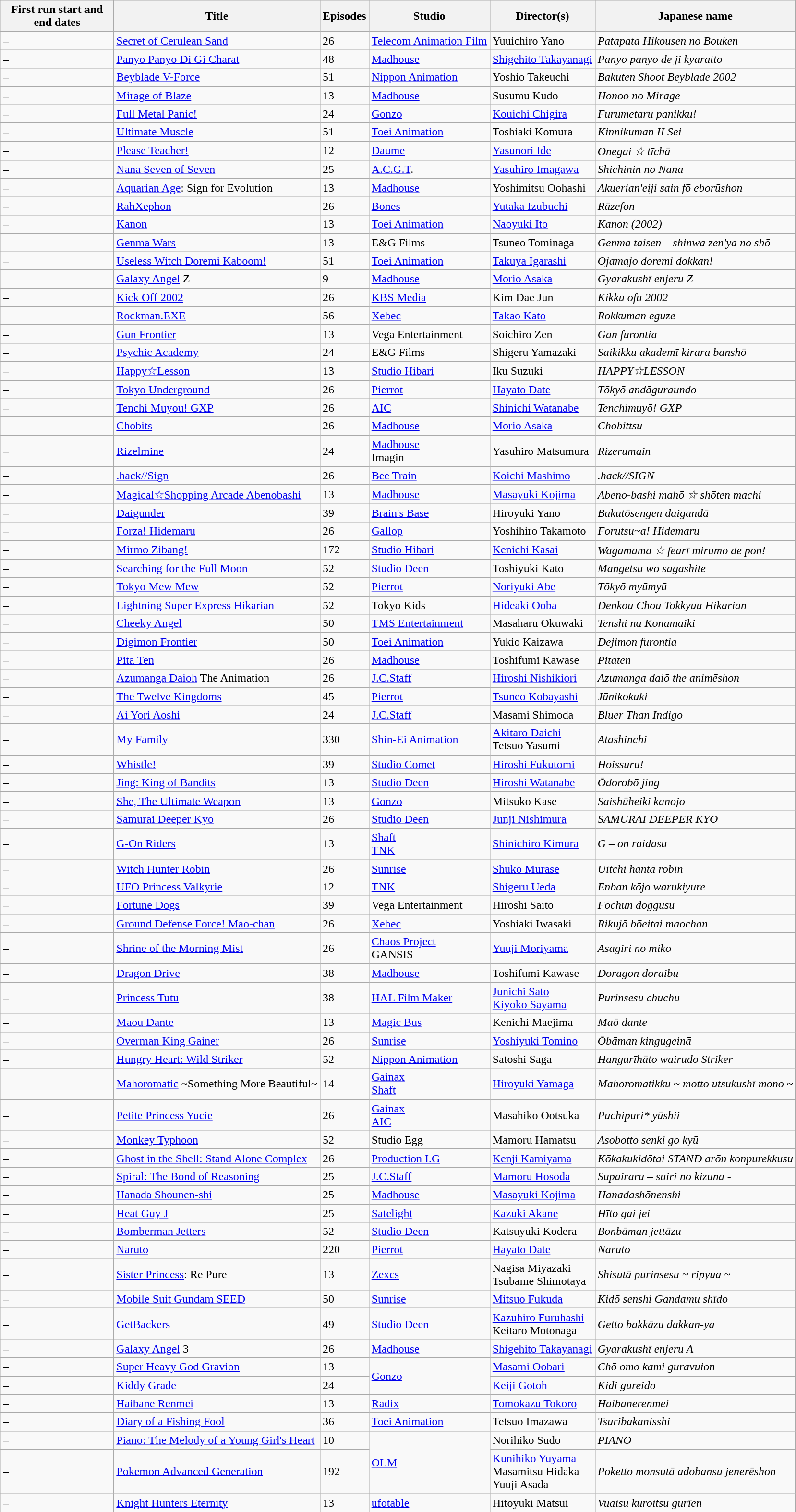<table class="wikitable sortable" border="1">
<tr>
<th data-sort-type="text" width="150px">First run start and end dates</th>
<th>Title</th>
<th>Episodes</th>
<th>Studio</th>
<th>Director(s)</th>
<th>Japanese name</th>
</tr>
<tr>
<td> – </td>
<td><a href='#'>Secret of Cerulean Sand</a></td>
<td>26</td>
<td><a href='#'>Telecom Animation Film</a></td>
<td>Yuuichiro Yano</td>
<td><em>Patapata Hikousen no Bouken</em></td>
</tr>
<tr>
<td> – </td>
<td><a href='#'>Panyo Panyo Di Gi Charat</a></td>
<td>48</td>
<td><a href='#'>Madhouse</a></td>
<td><a href='#'>Shigehito Takayanagi</a></td>
<td><em>Panyo panyo de ji kyaratto</em></td>
</tr>
<tr>
<td> – </td>
<td><a href='#'>Beyblade V-Force</a></td>
<td>51</td>
<td><a href='#'>Nippon Animation</a></td>
<td>Yoshio Takeuchi</td>
<td><em>Bakuten Shoot Beyblade 2002</em></td>
</tr>
<tr>
<td> – </td>
<td><a href='#'>Mirage of Blaze</a></td>
<td>13</td>
<td><a href='#'>Madhouse</a></td>
<td>Susumu Kudo</td>
<td><em>Honoo no Mirage</em></td>
</tr>
<tr>
<td> – </td>
<td><a href='#'>Full Metal Panic!</a></td>
<td>24</td>
<td><a href='#'>Gonzo</a></td>
<td><a href='#'>Kouichi Chigira</a></td>
<td><em>Furumetaru panikku!</em></td>
</tr>
<tr>
<td> – </td>
<td><a href='#'>Ultimate Muscle</a></td>
<td>51</td>
<td><a href='#'>Toei Animation</a></td>
<td>Toshiaki Komura</td>
<td><em>Kinnikuman II Sei</em></td>
</tr>
<tr>
<td> – </td>
<td><a href='#'>Please Teacher!</a></td>
<td>12</td>
<td><a href='#'>Daume</a></td>
<td><a href='#'>Yasunori Ide</a></td>
<td><em>Onegai ☆ tīchā</em></td>
</tr>
<tr>
<td> – </td>
<td><a href='#'>Nana Seven of Seven</a></td>
<td>25</td>
<td><a href='#'>A.C.G.T</a>.</td>
<td><a href='#'>Yasuhiro Imagawa</a></td>
<td><em>Shichinin no Nana</em></td>
</tr>
<tr>
<td> – </td>
<td><a href='#'>Aquarian Age</a>: Sign for Evolution</td>
<td>13</td>
<td><a href='#'>Madhouse</a></td>
<td>Yoshimitsu Oohashi</td>
<td><em>Akuerian'eiji sain fō eborūshon</em></td>
</tr>
<tr>
<td> – </td>
<td><a href='#'>RahXephon</a></td>
<td>26</td>
<td><a href='#'>Bones</a></td>
<td><a href='#'>Yutaka Izubuchi</a></td>
<td><em>Rāzefon</em></td>
</tr>
<tr>
<td> – </td>
<td><a href='#'>Kanon</a></td>
<td>13</td>
<td><a href='#'>Toei Animation</a></td>
<td><a href='#'>Naoyuki Ito</a></td>
<td><em>Kanon (2002)</em></td>
</tr>
<tr>
<td> – </td>
<td><a href='#'>Genma Wars</a></td>
<td>13</td>
<td>E&G Films</td>
<td>Tsuneo Tominaga</td>
<td><em>Genma taisen – shinwa zen'ya no shō</em></td>
</tr>
<tr>
<td> – </td>
<td><a href='#'>Useless Witch Doremi Kaboom!</a></td>
<td>51</td>
<td><a href='#'>Toei Animation</a></td>
<td><a href='#'>Takuya Igarashi</a></td>
<td><em>Ojamajo doremi dokkan!</em></td>
</tr>
<tr>
<td> – </td>
<td><a href='#'>Galaxy Angel</a> Z</td>
<td>9</td>
<td><a href='#'>Madhouse</a></td>
<td><a href='#'>Morio Asaka</a></td>
<td><em>Gyarakushī enjeru Z</em></td>
</tr>
<tr>
<td> – </td>
<td><a href='#'>Kick Off 2002</a></td>
<td>26</td>
<td><a href='#'>KBS Media</a></td>
<td>Kim Dae Jun</td>
<td><em>Kikku ofu 2002</em></td>
</tr>
<tr>
<td> – </td>
<td><a href='#'>Rockman.EXE</a></td>
<td>56</td>
<td><a href='#'>Xebec</a></td>
<td><a href='#'>Takao Kato</a></td>
<td><em>Rokkuman eguze</em></td>
</tr>
<tr>
<td> – </td>
<td><a href='#'>Gun Frontier</a></td>
<td>13</td>
<td>Vega Entertainment</td>
<td>Soichiro Zen</td>
<td><em>Gan furontia</em></td>
</tr>
<tr>
<td> – </td>
<td><a href='#'>Psychic Academy</a></td>
<td>24</td>
<td>E&G Films</td>
<td>Shigeru Yamazaki</td>
<td><em>Saikikku akademī kirara banshō</em></td>
</tr>
<tr>
<td> – </td>
<td><a href='#'>Happy☆Lesson</a></td>
<td>13</td>
<td><a href='#'>Studio Hibari</a></td>
<td>Iku Suzuki</td>
<td><em>HAPPY☆LESSON</em></td>
</tr>
<tr>
<td> – </td>
<td><a href='#'>Tokyo Underground</a></td>
<td>26</td>
<td><a href='#'>Pierrot</a></td>
<td><a href='#'>Hayato Date</a></td>
<td><em>Tōkyō andāguraundo</em></td>
</tr>
<tr>
<td> – </td>
<td><a href='#'>Tenchi Muyou! GXP</a></td>
<td>26</td>
<td><a href='#'>AIC</a></td>
<td><a href='#'>Shinichi Watanabe</a></td>
<td><em>Tenchimuyō! GXP</em></td>
</tr>
<tr>
<td> – </td>
<td><a href='#'>Chobits</a></td>
<td>26</td>
<td><a href='#'>Madhouse</a></td>
<td><a href='#'>Morio Asaka</a></td>
<td><em>Chobittsu</em></td>
</tr>
<tr>
<td> – </td>
<td><a href='#'>Rizelmine</a></td>
<td>24</td>
<td><a href='#'>Madhouse</a><br>Imagin</td>
<td>Yasuhiro Matsumura</td>
<td><em>Rizerumain</em></td>
</tr>
<tr>
<td> – </td>
<td><a href='#'>.hack//Sign</a></td>
<td>26</td>
<td><a href='#'>Bee Train</a></td>
<td><a href='#'>Koichi Mashimo</a></td>
<td><em>.hack//SIGN</em></td>
</tr>
<tr>
<td> – </td>
<td><a href='#'>Magical☆Shopping Arcade Abenobashi</a></td>
<td>13</td>
<td><a href='#'>Madhouse</a></td>
<td><a href='#'>Masayuki Kojima</a></td>
<td><em>Abeno-bashi mahō ☆ shōten machi</em></td>
</tr>
<tr>
<td> – </td>
<td><a href='#'>Daigunder</a></td>
<td>39</td>
<td><a href='#'>Brain's Base</a></td>
<td>Hiroyuki Yano</td>
<td><em>Bakutōsengen daigandā</em></td>
</tr>
<tr>
<td> – </td>
<td><a href='#'>Forza! Hidemaru</a></td>
<td>26</td>
<td><a href='#'>Gallop</a></td>
<td>Yoshihiro Takamoto</td>
<td><em>Forutsu~a! Hidemaru</em></td>
</tr>
<tr>
<td> – </td>
<td><a href='#'>Mirmo Zibang!</a></td>
<td>172</td>
<td><a href='#'>Studio Hibari</a></td>
<td><a href='#'>Kenichi Kasai</a></td>
<td><em>Wagamama ☆ fearī mirumo de pon!</em></td>
</tr>
<tr>
<td> – </td>
<td><a href='#'>Searching for the Full Moon</a></td>
<td>52</td>
<td><a href='#'>Studio Deen</a></td>
<td>Toshiyuki Kato</td>
<td><em>Mangetsu wo sagashite</em></td>
</tr>
<tr>
<td> – </td>
<td><a href='#'>Tokyo Mew Mew</a></td>
<td>52</td>
<td><a href='#'>Pierrot</a></td>
<td><a href='#'>Noriyuki Abe</a></td>
<td><em>Tōkyō myūmyū</em></td>
</tr>
<tr>
<td> – </td>
<td><a href='#'>Lightning Super Express Hikarian</a></td>
<td>52</td>
<td>Tokyo Kids</td>
<td><a href='#'>Hideaki Ooba</a></td>
<td><em>Denkou Chou Tokkyuu Hikarian</em></td>
</tr>
<tr>
<td> – </td>
<td><a href='#'>Cheeky Angel</a></td>
<td>50</td>
<td><a href='#'>TMS Entertainment</a></td>
<td>Masaharu Okuwaki</td>
<td><em>Tenshi na Konamaiki</em></td>
</tr>
<tr>
<td> – </td>
<td><a href='#'>Digimon Frontier</a></td>
<td>50</td>
<td><a href='#'>Toei Animation</a></td>
<td>Yukio Kaizawa</td>
<td><em>Dejimon furontia</em></td>
</tr>
<tr>
<td> – </td>
<td><a href='#'>Pita Ten</a></td>
<td>26</td>
<td><a href='#'>Madhouse</a></td>
<td>Toshifumi Kawase</td>
<td><em>Pitaten</em></td>
</tr>
<tr>
<td> – </td>
<td><a href='#'>Azumanga Daioh</a> The Animation</td>
<td>26</td>
<td><a href='#'>J.C.Staff</a></td>
<td><a href='#'>Hiroshi Nishikiori</a></td>
<td><em>Azumanga daiō the animēshon</em></td>
</tr>
<tr>
<td> – </td>
<td><a href='#'>The Twelve Kingdoms</a></td>
<td>45</td>
<td><a href='#'>Pierrot</a></td>
<td><a href='#'>Tsuneo Kobayashi</a></td>
<td><em>Jūnikokuki</em></td>
</tr>
<tr>
<td> – </td>
<td><a href='#'>Ai Yori Aoshi</a></td>
<td>24</td>
<td><a href='#'>J.C.Staff</a></td>
<td>Masami Shimoda</td>
<td><em>Bluer Than Indigo</em></td>
</tr>
<tr>
<td> – </td>
<td><a href='#'>My Family</a></td>
<td>330</td>
<td><a href='#'>Shin-Ei Animation</a></td>
<td><a href='#'>Akitaro Daichi</a><br>Tetsuo Yasumi</td>
<td><em>Atashinchi</em></td>
</tr>
<tr>
<td> – </td>
<td><a href='#'>Whistle!</a></td>
<td>39</td>
<td><a href='#'>Studio Comet</a></td>
<td><a href='#'>Hiroshi Fukutomi</a></td>
<td><em>Hoissuru!</em></td>
</tr>
<tr>
<td> – </td>
<td><a href='#'>Jing: King of Bandits</a></td>
<td>13</td>
<td><a href='#'>Studio Deen</a></td>
<td><a href='#'>Hiroshi Watanabe</a></td>
<td><em>Ōdorobō jing</em></td>
</tr>
<tr>
<td> – </td>
<td><a href='#'>She, The Ultimate Weapon</a></td>
<td>13</td>
<td><a href='#'>Gonzo</a></td>
<td>Mitsuko Kase</td>
<td><em>Saishūheiki kanojo</em></td>
</tr>
<tr>
<td> – </td>
<td><a href='#'>Samurai Deeper Kyo</a></td>
<td>26</td>
<td><a href='#'>Studio Deen</a></td>
<td><a href='#'>Junji Nishimura</a></td>
<td><em>SAMURAI DEEPER KYO</em></td>
</tr>
<tr>
<td> – </td>
<td><a href='#'>G-On Riders</a></td>
<td>13</td>
<td><a href='#'>Shaft</a><br><a href='#'>TNK</a></td>
<td><a href='#'>Shinichiro Kimura</a></td>
<td><em>G – on raidasu</em></td>
</tr>
<tr>
<td> – </td>
<td><a href='#'>Witch Hunter Robin</a></td>
<td>26</td>
<td><a href='#'>Sunrise</a></td>
<td><a href='#'>Shuko Murase</a></td>
<td><em>Uitchi hantā robin</em></td>
</tr>
<tr>
<td> – </td>
<td><a href='#'>UFO Princess Valkyrie</a></td>
<td>12</td>
<td><a href='#'>TNK</a></td>
<td><a href='#'>Shigeru Ueda</a></td>
<td><em>Enban kōjo warukiyure</em></td>
</tr>
<tr>
<td> – </td>
<td><a href='#'>Fortune Dogs</a></td>
<td>39</td>
<td>Vega Entertainment</td>
<td>Hiroshi Saito</td>
<td><em>Fōchun doggusu</em></td>
</tr>
<tr>
<td> – </td>
<td><a href='#'>Ground Defense Force! Mao-chan</a></td>
<td>26</td>
<td><a href='#'>Xebec</a></td>
<td>Yoshiaki Iwasaki</td>
<td><em>Rikujō bōeitai maochan</em></td>
</tr>
<tr>
<td> – </td>
<td><a href='#'>Shrine of the Morning Mist</a></td>
<td>26</td>
<td><a href='#'>Chaos Project</a><br>GANSIS</td>
<td><a href='#'>Yuuji Moriyama</a></td>
<td><em>Asagiri no miko</em></td>
</tr>
<tr>
<td> – </td>
<td><a href='#'>Dragon Drive</a></td>
<td>38</td>
<td><a href='#'>Madhouse</a></td>
<td>Toshifumi Kawase</td>
<td><em>Doragon doraibu</em></td>
</tr>
<tr>
<td> – </td>
<td><a href='#'>Princess Tutu</a></td>
<td>38</td>
<td><a href='#'>HAL Film Maker</a></td>
<td><a href='#'>Junichi Sato</a><br><a href='#'>Kiyoko Sayama</a></td>
<td><em>Purinsesu chuchu</em></td>
</tr>
<tr>
<td> – </td>
<td><a href='#'>Maou Dante</a></td>
<td>13</td>
<td><a href='#'>Magic Bus</a></td>
<td>Kenichi Maejima</td>
<td><em>Maō dante</em></td>
</tr>
<tr>
<td> – </td>
<td><a href='#'>Overman King Gainer</a></td>
<td>26</td>
<td><a href='#'>Sunrise</a></td>
<td><a href='#'>Yoshiyuki Tomino</a></td>
<td><em>Ōbāman kingugeinā</em></td>
</tr>
<tr>
<td> – </td>
<td><a href='#'>Hungry Heart: Wild Striker</a></td>
<td>52</td>
<td><a href='#'>Nippon Animation</a></td>
<td>Satoshi Saga</td>
<td><em>Hangurīhāto wairudo Striker</em></td>
</tr>
<tr>
<td> – </td>
<td><a href='#'>Mahoromatic</a> ~Something More Beautiful~</td>
<td>14</td>
<td><a href='#'>Gainax</a><br><a href='#'>Shaft</a></td>
<td><a href='#'>Hiroyuki Yamaga</a></td>
<td><em>Mahoromatikku ~ motto utsukushī mono ~</em></td>
</tr>
<tr>
<td> – </td>
<td><a href='#'>Petite Princess Yucie</a></td>
<td>26</td>
<td><a href='#'>Gainax</a><br><a href='#'>AIC</a></td>
<td>Masahiko Ootsuka</td>
<td><em>Puchipuri* yūshii</em></td>
</tr>
<tr>
<td> – </td>
<td><a href='#'>Monkey Typhoon</a></td>
<td>52</td>
<td>Studio Egg</td>
<td>Mamoru Hamatsu</td>
<td><em>Asobotto senki go kyū</em></td>
</tr>
<tr>
<td> – </td>
<td><a href='#'>Ghost in the Shell: Stand Alone Complex</a></td>
<td>26</td>
<td><a href='#'>Production I.G</a></td>
<td><a href='#'>Kenji Kamiyama</a></td>
<td><em>Kōkakukidōtai STAND arōn konpurekkusu</em></td>
</tr>
<tr>
<td> – </td>
<td><a href='#'>Spiral: The Bond of Reasoning</a></td>
<td>25</td>
<td><a href='#'>J.C.Staff</a></td>
<td><a href='#'>Mamoru Hosoda</a></td>
<td><em>Supairaru – suiri no kizuna -</em></td>
</tr>
<tr>
<td> – </td>
<td><a href='#'>Hanada Shounen-shi</a></td>
<td>25</td>
<td><a href='#'>Madhouse</a></td>
<td><a href='#'>Masayuki Kojima</a></td>
<td><em>Hanadashōnenshi</em></td>
</tr>
<tr>
<td> – </td>
<td><a href='#'>Heat Guy J</a></td>
<td>25</td>
<td><a href='#'>Satelight</a></td>
<td><a href='#'>Kazuki Akane</a></td>
<td><em>Hīto gai jei</em></td>
</tr>
<tr>
<td> – </td>
<td><a href='#'>Bomberman Jetters</a></td>
<td>52</td>
<td><a href='#'>Studio Deen</a></td>
<td>Katsuyuki Kodera</td>
<td><em>Bonbāman jettāzu</em></td>
</tr>
<tr>
<td> – </td>
<td><a href='#'>Naruto</a></td>
<td>220</td>
<td><a href='#'>Pierrot</a></td>
<td><a href='#'>Hayato Date</a></td>
<td><em>Naruto</em></td>
</tr>
<tr>
<td> – </td>
<td><a href='#'>Sister Princess</a>: Re Pure</td>
<td>13</td>
<td><a href='#'>Zexcs</a></td>
<td>Nagisa Miyazaki<br>Tsubame Shimotaya</td>
<td><em>Shisutā purinsesu ~ ripyua ~</em></td>
</tr>
<tr>
<td> – </td>
<td><a href='#'>Mobile Suit Gundam SEED</a></td>
<td>50</td>
<td><a href='#'>Sunrise</a></td>
<td><a href='#'>Mitsuo Fukuda</a></td>
<td><em>Kidō senshi Gandamu shīdo</em></td>
</tr>
<tr>
<td> – </td>
<td><a href='#'>GetBackers</a></td>
<td>49</td>
<td><a href='#'>Studio Deen</a></td>
<td><a href='#'>Kazuhiro Furuhashi</a><br>Keitaro Motonaga</td>
<td><em>Getto bakkāzu dakkan-ya</em></td>
</tr>
<tr>
<td> – </td>
<td><a href='#'>Galaxy Angel</a> 3</td>
<td>26</td>
<td><a href='#'>Madhouse</a></td>
<td><a href='#'>Shigehito Takayanagi</a></td>
<td><em>Gyarakushī enjeru A</em></td>
</tr>
<tr>
<td> – </td>
<td><a href='#'>Super Heavy God Gravion</a></td>
<td>13</td>
<td rowspan="2"><a href='#'>Gonzo</a></td>
<td><a href='#'>Masami Oobari</a></td>
<td><em>Chō omo kami guravuion</em></td>
</tr>
<tr>
<td> – </td>
<td><a href='#'>Kiddy Grade</a></td>
<td>24</td>
<td><a href='#'>Keiji Gotoh</a></td>
<td><em>Kidi gureido</em></td>
</tr>
<tr>
<td> – </td>
<td><a href='#'>Haibane Renmei</a></td>
<td>13</td>
<td><a href='#'>Radix</a></td>
<td><a href='#'>Tomokazu Tokoro</a></td>
<td><em>Haibanerenmei</em></td>
</tr>
<tr>
<td> – </td>
<td><a href='#'>Diary of a Fishing Fool</a></td>
<td>36</td>
<td><a href='#'>Toei Animation</a></td>
<td>Tetsuo Imazawa</td>
<td><em>Tsuribakanisshi</em></td>
</tr>
<tr>
<td> – </td>
<td><a href='#'>Piano: The Melody of a Young Girl's Heart</a></td>
<td>10</td>
<td rowspan="2"><a href='#'>OLM</a></td>
<td>Norihiko Sudo</td>
<td><em>PIANO</em></td>
</tr>
<tr>
<td> – </td>
<td><a href='#'>Pokemon Advanced Generation</a></td>
<td>192</td>
<td><a href='#'>Kunihiko Yuyama</a><br>Masamitsu Hidaka<br>Yuuji Asada</td>
<td><em>Poketto monsutā adobansu jenerēshon</em></td>
</tr>
<tr>
<td> – </td>
<td><a href='#'>Knight Hunters Eternity</a></td>
<td>13</td>
<td><a href='#'>ufotable</a></td>
<td>Hitoyuki Matsui</td>
<td><em>Vuaisu kuroitsu gurīen</em></td>
</tr>
</table>
